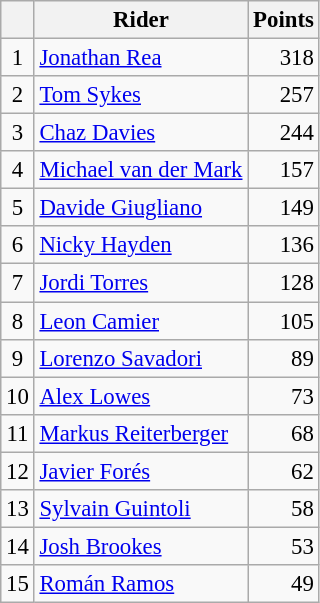<table class="wikitable" style="font-size: 95%;">
<tr>
<th></th>
<th>Rider</th>
<th>Points</th>
</tr>
<tr>
<td align=center>1</td>
<td> <a href='#'>Jonathan Rea</a></td>
<td align=right>318</td>
</tr>
<tr>
<td align=center>2</td>
<td> <a href='#'>Tom Sykes</a></td>
<td align=right>257</td>
</tr>
<tr>
<td align=center>3</td>
<td> <a href='#'>Chaz Davies</a></td>
<td align=right>244</td>
</tr>
<tr>
<td align=center>4</td>
<td> <a href='#'>Michael van der Mark</a></td>
<td align=right>157</td>
</tr>
<tr>
<td align=center>5</td>
<td> <a href='#'>Davide Giugliano</a></td>
<td align=right>149</td>
</tr>
<tr>
<td align=center>6</td>
<td> <a href='#'>Nicky Hayden</a></td>
<td align=right>136</td>
</tr>
<tr>
<td align=center>7</td>
<td> <a href='#'>Jordi Torres</a></td>
<td align=right>128</td>
</tr>
<tr>
<td align=center>8</td>
<td> <a href='#'>Leon Camier</a></td>
<td align=right>105</td>
</tr>
<tr>
<td align=center>9</td>
<td> <a href='#'>Lorenzo Savadori</a></td>
<td align=right>89</td>
</tr>
<tr>
<td align=center>10</td>
<td> <a href='#'>Alex Lowes</a></td>
<td align=right>73</td>
</tr>
<tr>
<td align=center>11</td>
<td> <a href='#'>Markus Reiterberger</a></td>
<td align=right>68</td>
</tr>
<tr>
<td align=center>12</td>
<td> <a href='#'>Javier Forés</a></td>
<td align=right>62</td>
</tr>
<tr>
<td align=center>13</td>
<td> <a href='#'>Sylvain Guintoli</a></td>
<td align=right>58</td>
</tr>
<tr>
<td align=center>14</td>
<td> <a href='#'>Josh Brookes</a></td>
<td align=right>53</td>
</tr>
<tr>
<td align=center>15</td>
<td> <a href='#'>Román Ramos</a></td>
<td align=right>49</td>
</tr>
</table>
